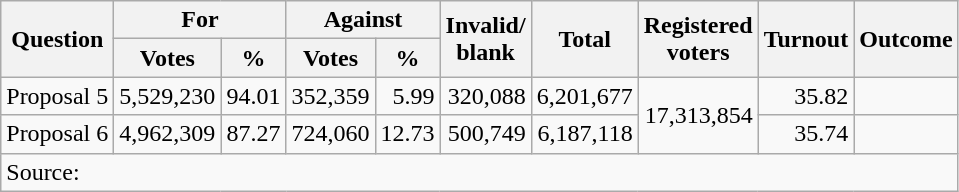<table class=wikitable style=text-align:right>
<tr>
<th rowspan=2>Question</th>
<th colspan=2>For</th>
<th colspan=2>Against</th>
<th rowspan=2>Invalid/<br>blank</th>
<th rowspan=2>Total</th>
<th rowspan=2>Registered<br>voters</th>
<th rowspan=2>Turnout</th>
<th rowspan=2>Outcome</th>
</tr>
<tr>
<th>Votes</th>
<th>%</th>
<th>Votes</th>
<th>%</th>
</tr>
<tr>
<td align=left>Proposal 5</td>
<td>5,529,230</td>
<td>94.01</td>
<td>352,359</td>
<td>5.99</td>
<td>320,088</td>
<td>6,201,677</td>
<td rowspan=2>17,313,854</td>
<td>35.82</td>
<td></td>
</tr>
<tr>
<td align=left>Proposal 6</td>
<td>4,962,309</td>
<td>87.27</td>
<td>724,060</td>
<td>12.73</td>
<td>500,749</td>
<td>6,187,118</td>
<td>35.74</td>
<td></td>
</tr>
<tr>
<td align=left colspan=12>Source: </td>
</tr>
</table>
